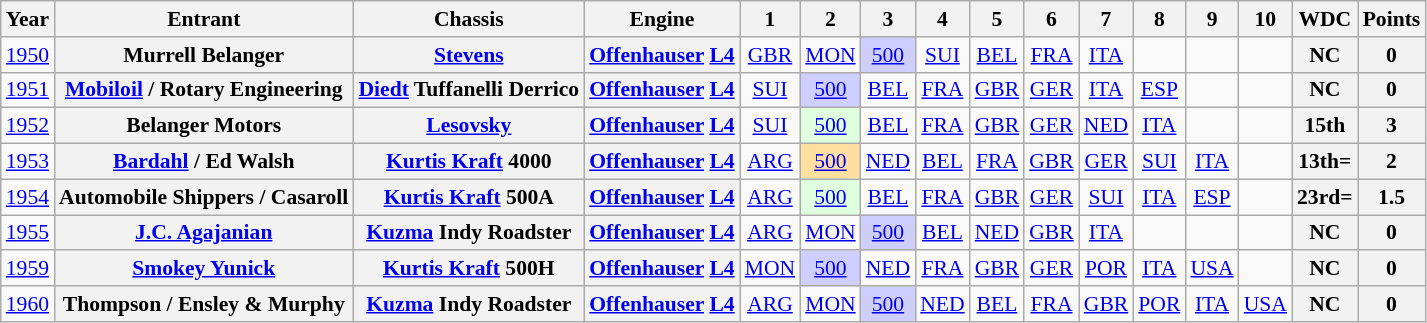<table class="wikitable" style="text-align:center; font-size:90%">
<tr>
<th>Year</th>
<th>Entrant</th>
<th>Chassis</th>
<th>Engine</th>
<th>1</th>
<th>2</th>
<th>3</th>
<th>4</th>
<th>5</th>
<th>6</th>
<th>7</th>
<th>8</th>
<th>9</th>
<th>10</th>
<th>WDC</th>
<th>Points</th>
</tr>
<tr>
<td><a href='#'>1950</a></td>
<th>Murrell Belanger</th>
<th><a href='#'>Stevens</a></th>
<th><a href='#'>Offenhauser</a> <a href='#'>L4</a></th>
<td><a href='#'>GBR</a></td>
<td><a href='#'>MON</a></td>
<td style="background:#CFCFFF;"><a href='#'>500</a><br></td>
<td><a href='#'>SUI</a></td>
<td><a href='#'>BEL</a></td>
<td><a href='#'>FRA</a></td>
<td><a href='#'>ITA</a></td>
<td></td>
<td></td>
<td></td>
<th>NC</th>
<th>0</th>
</tr>
<tr>
<td><a href='#'>1951</a></td>
<th><a href='#'>Mobiloil</a> / Rotary Engineering</th>
<th><a href='#'>Diedt</a> Tuffanelli Derrico</th>
<th><a href='#'>Offenhauser</a> <a href='#'>L4</a></th>
<td><a href='#'>SUI</a></td>
<td style="background:#CFCFFF;"><a href='#'>500</a><br></td>
<td><a href='#'>BEL</a></td>
<td><a href='#'>FRA</a></td>
<td><a href='#'>GBR</a></td>
<td><a href='#'>GER</a></td>
<td><a href='#'>ITA</a></td>
<td><a href='#'>ESP</a></td>
<td></td>
<td></td>
<th>NC</th>
<th>0</th>
</tr>
<tr>
<td><a href='#'>1952</a></td>
<th>Belanger Motors</th>
<th><a href='#'>Lesovsky</a></th>
<th><a href='#'>Offenhauser</a> <a href='#'>L4</a></th>
<td><a href='#'>SUI</a></td>
<td style="background:#DFFFDF;"><a href='#'>500</a><br></td>
<td><a href='#'>BEL</a></td>
<td><a href='#'>FRA</a></td>
<td><a href='#'>GBR</a></td>
<td><a href='#'>GER</a></td>
<td><a href='#'>NED</a></td>
<td><a href='#'>ITA</a></td>
<td></td>
<td></td>
<th>15th</th>
<th>3</th>
</tr>
<tr>
<td><a href='#'>1953</a></td>
<th><a href='#'>Bardahl</a> / Ed Walsh</th>
<th><a href='#'>Kurtis Kraft</a> 4000</th>
<th><a href='#'>Offenhauser</a> <a href='#'>L4</a></th>
<td><a href='#'>ARG</a></td>
<td style="background:#FFDF9F;"><a href='#'>500</a><br></td>
<td><a href='#'>NED</a></td>
<td><a href='#'>BEL</a></td>
<td><a href='#'>FRA</a></td>
<td><a href='#'>GBR</a></td>
<td><a href='#'>GER</a></td>
<td><a href='#'>SUI</a></td>
<td><a href='#'>ITA</a></td>
<td></td>
<th>13th=</th>
<th>2</th>
</tr>
<tr>
<td><a href='#'>1954</a></td>
<th>Automobile Shippers / Casaroll</th>
<th><a href='#'>Kurtis Kraft</a> 500A</th>
<th><a href='#'>Offenhauser</a> <a href='#'>L4</a></th>
<td><a href='#'>ARG</a></td>
<td style="background:#DFFFDF;"><a href='#'>500</a><br></td>
<td><a href='#'>BEL</a></td>
<td><a href='#'>FRA</a></td>
<td><a href='#'>GBR</a></td>
<td><a href='#'>GER</a></td>
<td><a href='#'>SUI</a></td>
<td><a href='#'>ITA</a></td>
<td><a href='#'>ESP</a></td>
<td></td>
<th>23rd=</th>
<th>1.5</th>
</tr>
<tr>
<td><a href='#'>1955</a></td>
<th><a href='#'>J.C. Agajanian</a></th>
<th><a href='#'>Kuzma</a> Indy Roadster</th>
<th><a href='#'>Offenhauser</a> <a href='#'>L4</a></th>
<td><a href='#'>ARG</a></td>
<td><a href='#'>MON</a></td>
<td style="background:#CFCFFF;"><a href='#'>500</a><br></td>
<td><a href='#'>BEL</a></td>
<td><a href='#'>NED</a></td>
<td><a href='#'>GBR</a></td>
<td><a href='#'>ITA</a></td>
<td></td>
<td></td>
<td></td>
<th>NC</th>
<th>0</th>
</tr>
<tr>
<td><a href='#'>1959</a></td>
<th><a href='#'>Smokey Yunick</a></th>
<th><a href='#'>Kurtis Kraft</a> 500H</th>
<th><a href='#'>Offenhauser</a> <a href='#'>L4</a></th>
<td><a href='#'>MON</a></td>
<td style="background:#CFCFFF;"><a href='#'>500</a><br></td>
<td><a href='#'>NED</a></td>
<td><a href='#'>FRA</a></td>
<td><a href='#'>GBR</a></td>
<td><a href='#'>GER</a></td>
<td><a href='#'>POR</a></td>
<td><a href='#'>ITA</a></td>
<td><a href='#'>USA</a></td>
<td></td>
<th>NC</th>
<th>0</th>
</tr>
<tr>
<td><a href='#'>1960</a></td>
<th>Thompson / Ensley & Murphy</th>
<th><a href='#'>Kuzma</a> Indy Roadster</th>
<th><a href='#'>Offenhauser</a> <a href='#'>L4</a></th>
<td><a href='#'>ARG</a></td>
<td><a href='#'>MON</a></td>
<td style="background:#CFCFFF;"><a href='#'>500</a><br></td>
<td><a href='#'>NED</a></td>
<td><a href='#'>BEL</a></td>
<td><a href='#'>FRA</a></td>
<td><a href='#'>GBR</a></td>
<td><a href='#'>POR</a></td>
<td><a href='#'>ITA</a></td>
<td><a href='#'>USA</a></td>
<th>NC</th>
<th>0</th>
</tr>
</table>
